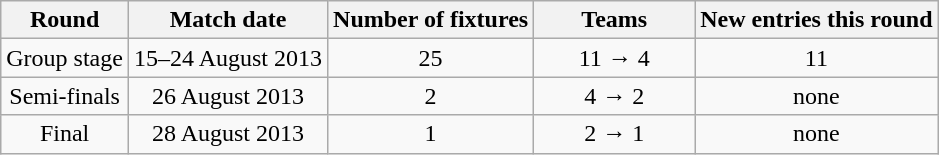<table class="wikitable" style="text-align:center">
<tr>
<th>Round</th>
<th>Match date</th>
<th>Number of fixtures</th>
<th style="width:100px;">Teams</th>
<th>New entries this round</th>
</tr>
<tr>
<td>Group stage</td>
<td>15–24 August 2013</td>
<td>25</td>
<td>11 → 4</td>
<td>11</td>
</tr>
<tr>
<td>Semi-finals</td>
<td>26 August 2013</td>
<td>2</td>
<td>4 → 2</td>
<td>none</td>
</tr>
<tr>
<td>Final</td>
<td>28 August 2013</td>
<td>1</td>
<td>2 → 1</td>
<td>none</td>
</tr>
</table>
